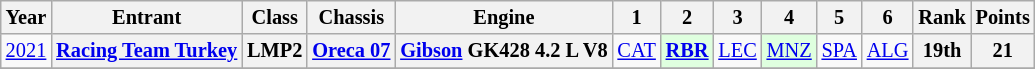<table class="wikitable" style="text-align:center; font-size:85%">
<tr>
<th>Year</th>
<th>Entrant</th>
<th>Class</th>
<th>Chassis</th>
<th>Engine</th>
<th>1</th>
<th>2</th>
<th>3</th>
<th>4</th>
<th>5</th>
<th>6</th>
<th>Rank</th>
<th>Points</th>
</tr>
<tr>
<td><a href='#'>2021</a></td>
<th nowrap><a href='#'>Racing Team Turkey</a></th>
<th>LMP2</th>
<th nowrap><a href='#'>Oreca 07</a></th>
<th nowrap><a href='#'>Gibson</a> GK428 4.2 L V8</th>
<td><a href='#'>CAT</a></td>
<td style="background:#DFFFDF;"><strong><a href='#'>RBR</a></strong><br></td>
<td><a href='#'>LEC</a></td>
<td style="background:#DFFFDF;"><a href='#'>MNZ</a><br></td>
<td><a href='#'>SPA</a></td>
<td><a href='#'>ALG</a></td>
<th>19th</th>
<th>21</th>
</tr>
<tr>
</tr>
</table>
